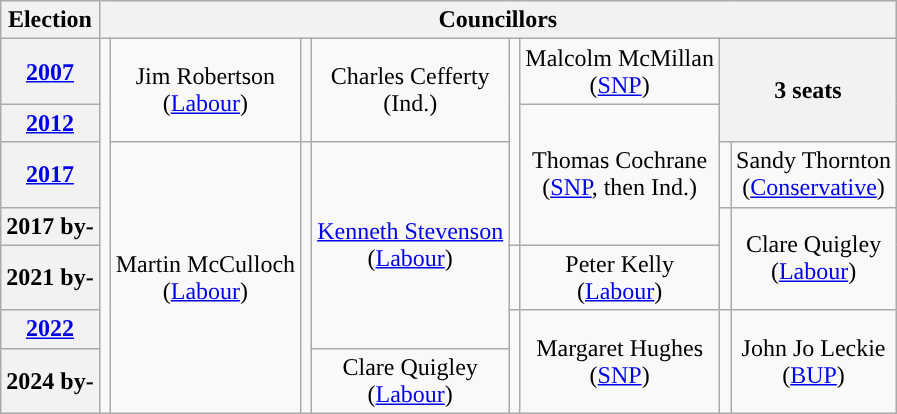<table class="wikitable" style="text-align:center">
<tr>
<th>Election</th>
<th colspan=8>Councillors</th>
</tr>
<tr>
<th><a href='#'>2007</a></th>
<td rowspan=7; style="background-color: "></td>
<td rowspan=2>Jim Robertson<br>(<a href='#'>Labour</a>)</td>
<td rowspan=2; style="background-color: "></td>
<td rowspan=2>Charles Cefferty<br>(Ind.)</td>
<td rowspan=4; style="background-color: "></td>
<td rowspan=1>Malcolm McMillan<br>(<a href='#'>SNP</a>)</td>
<th colspan=2; rowspan=2>3 seats</th>
</tr>
<tr>
<th><a href='#'>2012</a></th>
<td rowspan=3>Thomas Cochrane<br>(<a href='#'>SNP</a>, then Ind.)</td>
</tr>
<tr>
<th><a href='#'>2017</a></th>
<td rowspan=5>Martin McCulloch<br>(<a href='#'>Labour</a>)</td>
<td rowspan=5; style="background-color: "></td>
<td rowspan=4><a href='#'>Kenneth Stevenson</a><br>(<a href='#'>Labour</a>)</td>
<td rowspan=1; style="background-color: "></td>
<td rowspan=1>Sandy Thornton<br>(<a href='#'>Conservative</a>)</td>
</tr>
<tr>
<th>2017 by-</th>
<td rowspan=2; style="background-color: "></td>
<td rowspan=2>Clare Quigley<br>(<a href='#'>Labour</a>)</td>
</tr>
<tr>
<th>2021 by-</th>
<td rowspan=1; style="background-color: "></td>
<td rowspan=1>Peter Kelly<br>(<a href='#'>Labour</a>)</td>
</tr>
<tr>
<th><a href='#'>2022</a></th>
<td rowspan=2; style="background-color: "></td>
<td rowspan=2>Margaret Hughes<br>(<a href='#'>SNP</a>)</td>
<td rowspan=2; style="background-color: "></td>
<td rowspan=2>John Jo Leckie<br>(<a href='#'>BUP</a>)</td>
</tr>
<tr>
<th>2024 by-</th>
<td rowspan=1>Clare Quigley<br>(<a href='#'>Labour</a>)</td>
</tr>
</table>
